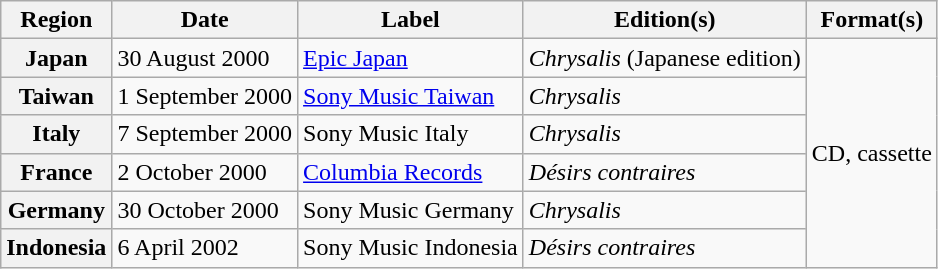<table class="wikitable plainrowheaders">
<tr>
<th scope="col">Region</th>
<th scope="col">Date</th>
<th scope="col">Label</th>
<th scope="col">Edition(s)</th>
<th scope="col">Format(s)</th>
</tr>
<tr>
<th scope="row">Japan</th>
<td>30 August 2000</td>
<td><a href='#'>Epic Japan</a></td>
<td><em>Chrysalis</em> (Japanese edition)</td>
<td rowspan="6">CD, cassette</td>
</tr>
<tr>
<th scope="row">Taiwan</th>
<td>1 September 2000</td>
<td><a href='#'>Sony Music Taiwan</a></td>
<td><em>Chrysalis</em></td>
</tr>
<tr>
<th scope="row">Italy</th>
<td>7 September 2000</td>
<td>Sony Music Italy</td>
<td><em>Chrysalis</em></td>
</tr>
<tr>
<th scope="row">France</th>
<td>2 October 2000</td>
<td><a href='#'>Columbia Records</a></td>
<td><em>Désirs contraires</em></td>
</tr>
<tr>
<th scope="row">Germany</th>
<td>30 October 2000</td>
<td>Sony Music Germany</td>
<td><em>Chrysalis</em></td>
</tr>
<tr>
<th scope="row">Indonesia</th>
<td>6 April 2002</td>
<td Columbia Records>Sony Music Indonesia</td>
<td><em>Désirs contraires</em></td>
</tr>
</table>
